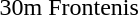<table>
<tr>
<td>30m Frontenis<br></td>
<td></td>
<td></td>
<td></td>
</tr>
</table>
